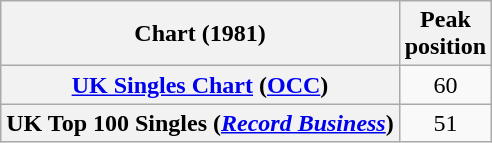<table class="wikitable plainrowheaders" style="text-align:center">
<tr>
<th>Chart (1981)</th>
<th>Peak<br>position</th>
</tr>
<tr>
<th scope="row"><a href='#'>UK Singles Chart</a> (<a href='#'>OCC</a>)</th>
<td style="text-align:center;">60</td>
</tr>
<tr>
<th scope="row">UK Top 100 Singles (<em><a href='#'>Record Business</a></em>)</th>
<td style="text-align:center;">51</td>
</tr>
</table>
